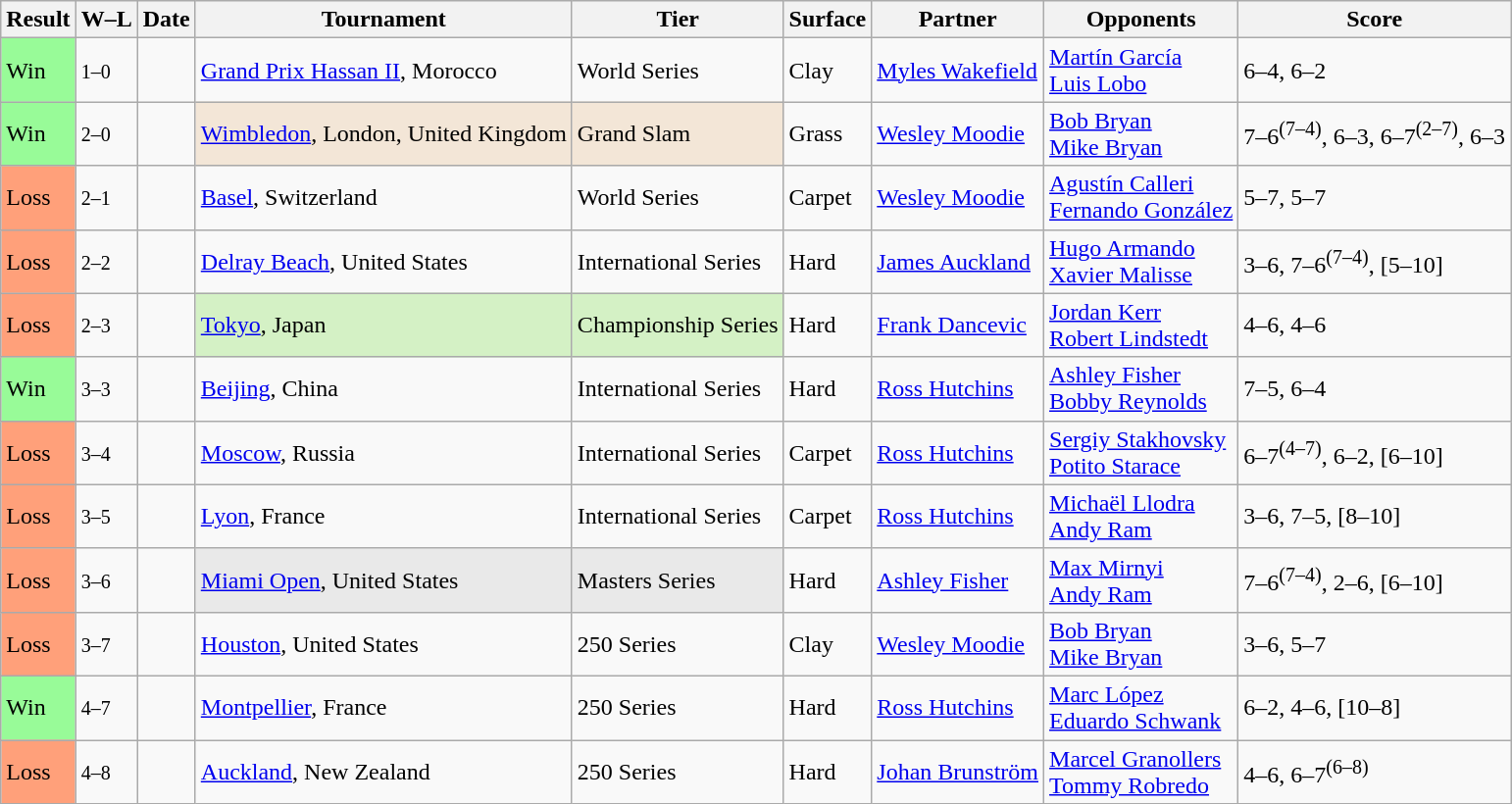<table class="sortable wikitable">
<tr>
<th>Result</th>
<th class="unsortable">W–L</th>
<th>Date</th>
<th>Tournament</th>
<th>Tier</th>
<th>Surface</th>
<th>Partner</th>
<th>Opponents</th>
<th class="unsortable">Score</th>
</tr>
<tr>
<td bgcolor=98FB98>Win</td>
<td><small>1–0</small></td>
<td><a href='#'></a></td>
<td><a href='#'>Grand Prix Hassan II</a>, Morocco</td>
<td>World Series</td>
<td>Clay</td>
<td> <a href='#'>Myles Wakefield</a></td>
<td> <a href='#'>Martín García</a><br> <a href='#'>Luis Lobo</a></td>
<td>6–4, 6–2</td>
</tr>
<tr>
<td bgcolor=98FB98>Win</td>
<td><small>2–0</small></td>
<td><a href='#'></a></td>
<td style="background:#f3e6d7;"><a href='#'>Wimbledon</a>, London, United Kingdom</td>
<td style="background:#f3e6d7;">Grand Slam</td>
<td>Grass</td>
<td> <a href='#'>Wesley Moodie</a></td>
<td> <a href='#'>Bob Bryan</a><br> <a href='#'>Mike Bryan</a></td>
<td>7–6<sup>(7–4)</sup>, 6–3, 6–7<sup>(2–7)</sup>, 6–3</td>
</tr>
<tr>
<td bgcolor=FFA07A>Loss</td>
<td><small>2–1</small></td>
<td><a href='#'></a></td>
<td><a href='#'>Basel</a>, Switzerland</td>
<td>World Series</td>
<td>Carpet</td>
<td> <a href='#'>Wesley Moodie</a></td>
<td> <a href='#'>Agustín Calleri</a><br> <a href='#'>Fernando González</a></td>
<td>5–7, 5–7</td>
</tr>
<tr>
<td bgcolor=FFA07A>Loss</td>
<td><small>2–2</small></td>
<td><a href='#'></a></td>
<td><a href='#'>Delray Beach</a>, United States</td>
<td>International Series</td>
<td>Hard</td>
<td> <a href='#'>James Auckland</a></td>
<td> <a href='#'>Hugo Armando</a><br> <a href='#'>Xavier Malisse</a></td>
<td>3–6, 7–6<sup>(7–4)</sup>, [5–10]</td>
</tr>
<tr>
<td bgcolor=FFA07A>Loss</td>
<td><small>2–3</small></td>
<td><a href='#'></a></td>
<td style="background:#d4f1c5;"><a href='#'>Tokyo</a>, Japan</td>
<td style="background:#d4f1c5;">Championship Series</td>
<td>Hard</td>
<td> <a href='#'>Frank Dancevic</a></td>
<td> <a href='#'>Jordan Kerr</a><br> <a href='#'>Robert Lindstedt</a></td>
<td>4–6, 4–6</td>
</tr>
<tr>
<td bgcolor=98FB98>Win</td>
<td><small>3–3</small></td>
<td><a href='#'></a></td>
<td><a href='#'>Beijing</a>, China</td>
<td>International Series</td>
<td>Hard</td>
<td> <a href='#'>Ross Hutchins</a></td>
<td> <a href='#'>Ashley Fisher</a><br> <a href='#'>Bobby Reynolds</a></td>
<td>7–5, 6–4</td>
</tr>
<tr>
<td bgcolor=FFA07A>Loss</td>
<td><small>3–4</small></td>
<td><a href='#'></a></td>
<td><a href='#'>Moscow</a>, Russia</td>
<td>International Series</td>
<td>Carpet</td>
<td> <a href='#'>Ross Hutchins</a></td>
<td> <a href='#'>Sergiy Stakhovsky</a> <br>  <a href='#'>Potito Starace</a></td>
<td>6–7<sup>(4–7)</sup>, 6–2, [6–10]</td>
</tr>
<tr>
<td bgcolor=FFA07A>Loss</td>
<td><small>3–5</small></td>
<td><a href='#'></a></td>
<td><a href='#'>Lyon</a>, France</td>
<td>International Series</td>
<td>Carpet</td>
<td> <a href='#'>Ross Hutchins</a></td>
<td> <a href='#'>Michaël Llodra</a> <br>  <a href='#'>Andy Ram</a></td>
<td>3–6, 7–5, [8–10]</td>
</tr>
<tr>
<td bgcolor=FFA07A>Loss</td>
<td><small>3–6</small></td>
<td><a href='#'></a></td>
<td style="background:#e9e9e9;"><a href='#'>Miami Open</a>, United States</td>
<td style="background:#e9e9e9;">Masters Series</td>
<td>Hard</td>
<td> <a href='#'>Ashley Fisher</a></td>
<td> <a href='#'>Max Mirnyi</a> <br>  <a href='#'>Andy Ram</a></td>
<td>7–6<sup>(7–4)</sup>, 2–6, [6–10]</td>
</tr>
<tr>
<td bgcolor=FFA07A>Loss</td>
<td><small>3–7</small></td>
<td><a href='#'></a></td>
<td><a href='#'>Houston</a>, United States</td>
<td>250 Series</td>
<td>Clay</td>
<td> <a href='#'>Wesley Moodie</a></td>
<td> <a href='#'>Bob Bryan</a><br> <a href='#'>Mike Bryan</a></td>
<td>3–6, 5–7</td>
</tr>
<tr>
<td bgcolor=98FB98>Win</td>
<td><small>4–7</small></td>
<td><a href='#'></a></td>
<td><a href='#'>Montpellier</a>, France</td>
<td>250 Series</td>
<td>Hard</td>
<td> <a href='#'>Ross Hutchins</a></td>
<td> <a href='#'>Marc López</a><br> <a href='#'>Eduardo Schwank</a></td>
<td>6–2, 4–6, [10–8]</td>
</tr>
<tr>
<td bgcolor=FFA07A>Loss</td>
<td><small>4–8</small></td>
<td><a href='#'></a></td>
<td><a href='#'>Auckland</a>, New Zealand</td>
<td>250 Series</td>
<td>Hard</td>
<td> <a href='#'>Johan Brunström</a></td>
<td> <a href='#'>Marcel Granollers</a> <br>  <a href='#'>Tommy Robredo</a></td>
<td>4–6, 6–7<sup>(6–8)</sup></td>
</tr>
</table>
